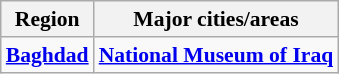<table class="wikitable" style="font-size:90%">
<tr>
<th>Region</th>
<th>Major cities/areas</th>
</tr>
<tr>
<td><strong><a href='#'>Baghdad</a></strong></td>
<td><strong><a href='#'>National Museum of Iraq</a></strong></td>
</tr>
</table>
